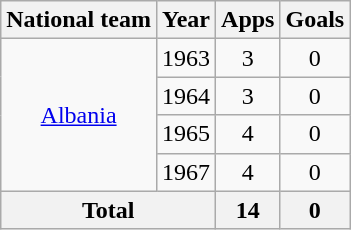<table class=wikitable style="text-align: center;">
<tr>
<th>National team</th>
<th>Year</th>
<th>Apps</th>
<th>Goals</th>
</tr>
<tr>
<td rowspan=4><a href='#'>Albania</a></td>
<td>1963</td>
<td>3</td>
<td>0</td>
</tr>
<tr>
<td>1964</td>
<td>3</td>
<td>0</td>
</tr>
<tr>
<td>1965</td>
<td>4</td>
<td>0</td>
</tr>
<tr>
<td>1967</td>
<td>4</td>
<td>0</td>
</tr>
<tr>
<th colspan=2>Total</th>
<th>14</th>
<th>0</th>
</tr>
</table>
